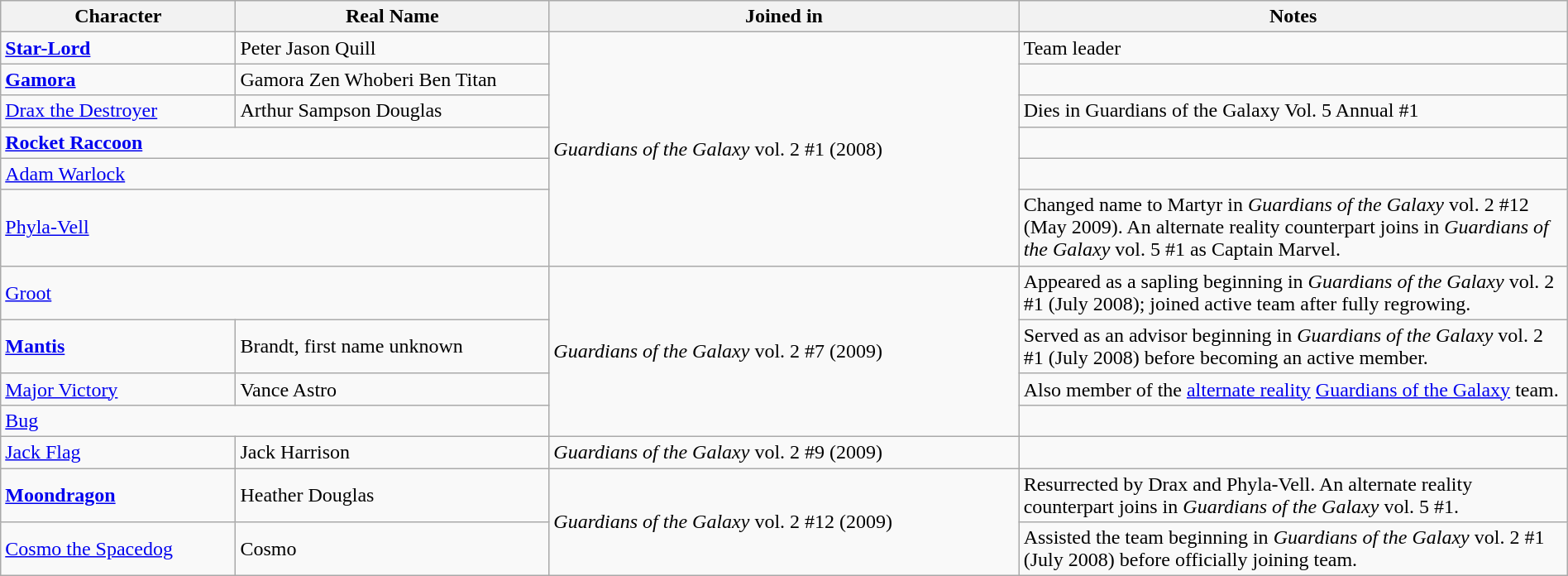<table class="wikitable" width=100%>
<tr>
<th width=15%>Character</th>
<th width=20%>Real Name</th>
<th width=30%>Joined in</th>
<th width=35%>Notes</th>
</tr>
<tr>
<td><strong><a href='#'>Star-Lord</a></strong></td>
<td>Peter Jason Quill</td>
<td rowspan="6"><em>Guardians of the Galaxy</em> vol. 2 #1 (2008)</td>
<td>Team leader</td>
</tr>
<tr>
<td><strong><a href='#'>Gamora</a></strong></td>
<td>Gamora Zen Whoberi Ben Titan</td>
<td></td>
</tr>
<tr>
<td><a href='#'>Drax the Destroyer</a></td>
<td>Arthur Sampson Douglas</td>
<td>Dies in Guardians of the Galaxy Vol. 5 Annual #1</td>
</tr>
<tr>
<td colspan="2"><strong><a href='#'>Rocket Raccoon</a></strong></td>
<td></td>
</tr>
<tr>
<td colspan="2"><a href='#'>Adam Warlock</a></td>
<td></td>
</tr>
<tr>
<td colspan="2"><a href='#'>Phyla-Vell</a></td>
<td>Changed name to Martyr in <em>Guardians of the Galaxy</em> vol. 2 #12 (May 2009). An alternate reality counterpart joins in <em>Guardians of the Galaxy</em> vol. 5 #1 as Captain Marvel.</td>
</tr>
<tr>
<td colspan="2"><a href='#'>Groot</a></td>
<td rowspan="4"><em>Guardians of the Galaxy</em> vol. 2 #7 (2009)</td>
<td>Appeared as a sapling beginning in <em>Guardians of the Galaxy</em> vol. 2 #1 (July 2008); joined active team after fully regrowing.</td>
</tr>
<tr>
<td><strong><a href='#'>Mantis</a></strong></td>
<td>Brandt, first name unknown</td>
<td>Served as an advisor beginning in <em>Guardians of the Galaxy</em> vol. 2 #1 (July 2008) before becoming an active member.</td>
</tr>
<tr>
<td><a href='#'>Major Victory</a></td>
<td>Vance Astro</td>
<td>Also member of the <a href='#'>alternate reality</a> <a href='#'>Guardians of the Galaxy</a> team.</td>
</tr>
<tr>
<td colspan="2"><a href='#'>Bug</a></td>
<td></td>
</tr>
<tr>
<td><a href='#'>Jack Flag</a></td>
<td>Jack Harrison</td>
<td><em>Guardians of the Galaxy</em> vol. 2 #9 (2009)</td>
<td></td>
</tr>
<tr>
<td><strong><a href='#'>Moondragon</a></strong></td>
<td>Heather Douglas</td>
<td rowspan="2"><em>Guardians of the Galaxy</em> vol. 2 #12 (2009)</td>
<td>Resurrected by Drax and Phyla-Vell. An alternate reality counterpart joins in <em>Guardians of the Galaxy</em> vol. 5 #1.</td>
</tr>
<tr>
<td><a href='#'>Cosmo the Spacedog</a></td>
<td>Cosmo</td>
<td>Assisted the team beginning in <em>Guardians of the Galaxy</em> vol. 2 #1 (July 2008) before officially joining team.</td>
</tr>
</table>
